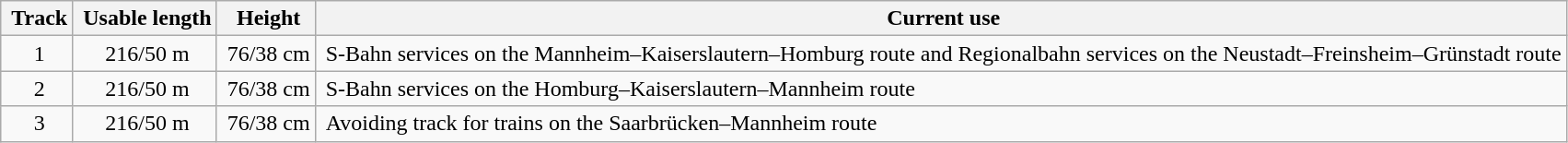<table class="wikitable" style="text-indent:4px">
<tr>
<th>Track</th>
<th>Usable length</th>
<th>Height</th>
<th>Current use</th>
</tr>
<tr>
<td style="text-align:center">1</td>
<td style="text-align:center">216/50 m</td>
<td style="text-align:center">76/38 cm</td>
<td>S-Bahn services on the Mannheim–Kaiserslautern–Homburg route and Regionalbahn services  on the Neustadt–Freinsheim–Grünstadt route</td>
</tr>
<tr>
<td style="text-align:center">2</td>
<td style="text-align:center">216/50 m</td>
<td style="text-align:center">76/38 cm</td>
<td>S-Bahn services on the Homburg–Kaiserslautern–Mannheim route</td>
</tr>
<tr>
<td style="text-align:center">3</td>
<td style="text-align:center">216/50 m</td>
<td style="text-align:center">76/38 cm</td>
<td>Avoiding track for trains on the Saarbrücken–Mannheim route</td>
</tr>
</table>
